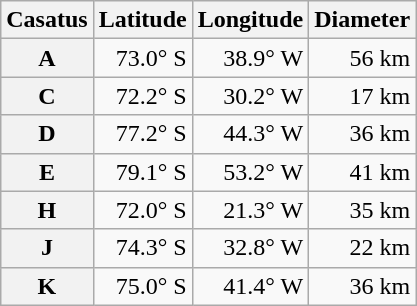<table class="wikitable" style="text-align: right;">
<tr>
<th scope="col">Casatus</th>
<th scope="col">Latitude</th>
<th scope="col">Longitude</th>
<th scope="col">Diameter</th>
</tr>
<tr>
<th scope="row">A</th>
<td>73.0° S</td>
<td>38.9° W</td>
<td>56 km</td>
</tr>
<tr>
<th scope="row">C</th>
<td>72.2° S</td>
<td>30.2° W</td>
<td>17 km</td>
</tr>
<tr>
<th scope="row">D</th>
<td>77.2° S</td>
<td>44.3° W</td>
<td>36 km</td>
</tr>
<tr>
<th scope="row">E</th>
<td>79.1° S</td>
<td>53.2° W</td>
<td>41 km</td>
</tr>
<tr>
<th scope="row">H</th>
<td>72.0° S</td>
<td>21.3° W</td>
<td>35 km</td>
</tr>
<tr>
<th scope="row">J</th>
<td>74.3° S</td>
<td>32.8° W</td>
<td>22 km</td>
</tr>
<tr>
<th scope="row">K</th>
<td>75.0° S</td>
<td>41.4° W</td>
<td>36 km</td>
</tr>
</table>
